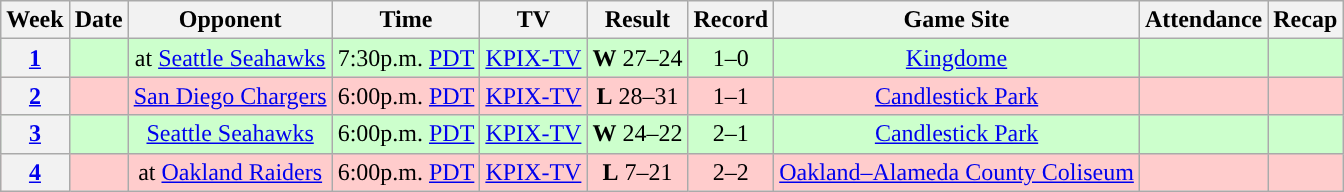<table class="wikitable" style="text-align:center">
<tr>
<th>Week</th>
<th>Date</th>
<th>Opponent</th>
<th>Time</th>
<th>TV</th>
<th>Result</th>
<th>Record</th>
<th>Game Site</th>
<th>Attendance</th>
<th>Recap</th>
</tr>
<tr style="background:#cfc">
<th><a href='#'>1</a></th>
<td></td>
<td>at <a href='#'>Seattle Seahawks</a></td>
<td>7:30p.m. <a href='#'>PDT</a></td>
<td><a href='#'>KPIX-TV</a></td>
<td><strong>W</strong> 27–24 </td>
<td>1–0</td>
<td><a href='#'>Kingdome</a></td>
<td></td>
<td></td>
</tr>
<tr style="background:#fcc">
<th><a href='#'>2</a></th>
<td></td>
<td><a href='#'>San Diego Chargers</a></td>
<td>6:00p.m. <a href='#'>PDT</a></td>
<td><a href='#'>KPIX-TV</a></td>
<td><strong>L</strong> 28–31</td>
<td>1–1</td>
<td><a href='#'>Candlestick Park</a></td>
<td></td>
<td></td>
</tr>
<tr style="background:#cfc">
<th><a href='#'>3</a></th>
<td></td>
<td><a href='#'>Seattle Seahawks</a></td>
<td>6:00p.m. <a href='#'>PDT</a></td>
<td><a href='#'>KPIX-TV</a></td>
<td><strong>W</strong> 24–22</td>
<td>2–1</td>
<td><a href='#'>Candlestick Park</a></td>
<td></td>
<td></td>
</tr>
<tr style="background:#fcc">
<th><a href='#'>4</a></th>
<td></td>
<td>at <a href='#'>Oakland Raiders</a></td>
<td>6:00p.m. <a href='#'>PDT</a></td>
<td><a href='#'>KPIX-TV</a></td>
<td><strong>L</strong> 7–21</td>
<td>2–2</td>
<td><a href='#'>Oakland–Alameda County Coliseum</a></td>
<td></td>
<td></td>
</tr>
</table>
